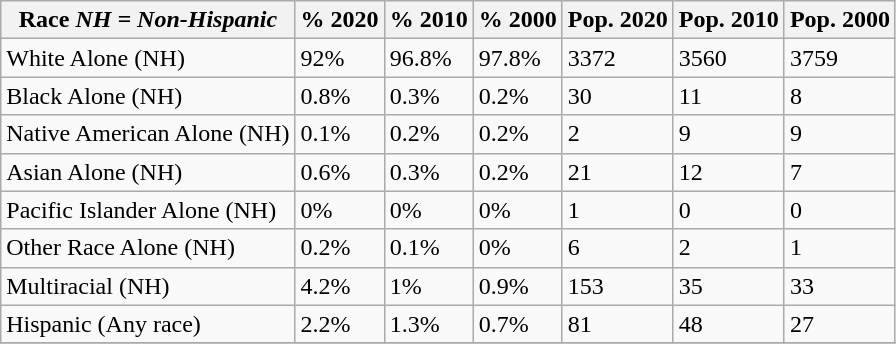<table class="wikitable">
<tr>
<th>Race <em>NH = Non-Hispanic</em></th>
<th>% 2020</th>
<th>% 2010</th>
<th>% 2000</th>
<th>Pop. 2020</th>
<th>Pop. 2010</th>
<th>Pop. 2000</th>
</tr>
<tr>
<td>White Alone (NH)</td>
<td>92%</td>
<td>96.8%</td>
<td>97.8%</td>
<td>3372</td>
<td>3560</td>
<td>3759</td>
</tr>
<tr>
<td>Black Alone (NH)</td>
<td>0.8%</td>
<td>0.3%</td>
<td>0.2%</td>
<td>30</td>
<td>11</td>
<td>8</td>
</tr>
<tr>
<td>Native American Alone (NH)</td>
<td>0.1%</td>
<td>0.2%</td>
<td>0.2%</td>
<td>2</td>
<td>9</td>
<td>9</td>
</tr>
<tr>
<td>Asian Alone (NH)</td>
<td>0.6%</td>
<td>0.3%</td>
<td>0.2%</td>
<td>21</td>
<td>12</td>
<td>7</td>
</tr>
<tr>
<td>Pacific Islander Alone (NH)</td>
<td>0%</td>
<td>0%</td>
<td>0%</td>
<td>1</td>
<td>0</td>
<td>0</td>
</tr>
<tr>
<td>Other Race Alone (NH)</td>
<td>0.2%</td>
<td>0.1%</td>
<td>0%</td>
<td>6</td>
<td>2</td>
<td>1</td>
</tr>
<tr>
<td>Multiracial (NH)</td>
<td>4.2%</td>
<td>1%</td>
<td>0.9%</td>
<td>153</td>
<td>35</td>
<td>33</td>
</tr>
<tr>
<td>Hispanic (Any race)</td>
<td>2.2%</td>
<td>1.3%</td>
<td>0.7%</td>
<td>81</td>
<td>48</td>
<td>27</td>
</tr>
<tr>
</tr>
</table>
